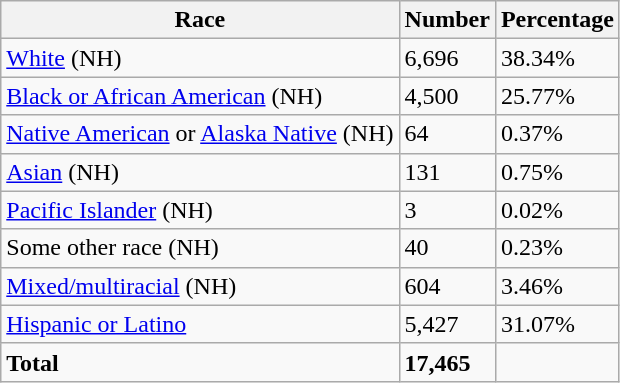<table class="wikitable">
<tr>
<th>Race</th>
<th>Number</th>
<th>Percentage</th>
</tr>
<tr>
<td><a href='#'>White</a> (NH)</td>
<td>6,696</td>
<td>38.34%</td>
</tr>
<tr>
<td><a href='#'>Black or African American</a> (NH)</td>
<td>4,500</td>
<td>25.77%</td>
</tr>
<tr>
<td><a href='#'>Native American</a> or <a href='#'>Alaska Native</a> (NH)</td>
<td>64</td>
<td>0.37%</td>
</tr>
<tr>
<td><a href='#'>Asian</a> (NH)</td>
<td>131</td>
<td>0.75%</td>
</tr>
<tr>
<td><a href='#'>Pacific Islander</a> (NH)</td>
<td>3</td>
<td>0.02%</td>
</tr>
<tr>
<td>Some other race (NH)</td>
<td>40</td>
<td>0.23%</td>
</tr>
<tr>
<td><a href='#'>Mixed/multiracial</a> (NH)</td>
<td>604</td>
<td>3.46%</td>
</tr>
<tr>
<td><a href='#'>Hispanic or Latino</a></td>
<td>5,427</td>
<td>31.07%</td>
</tr>
<tr>
<td><strong>Total</strong></td>
<td><strong>17,465</strong></td>
<td></td>
</tr>
</table>
